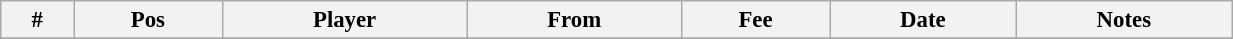<table class="wikitable" style="width:65%; text-align:center; font-size:95%; text-align:left;">
<tr>
<th><strong>#</strong></th>
<th><strong>Pos</strong></th>
<th><strong>Player</strong></th>
<th><strong>From</strong></th>
<th><strong>Fee</strong></th>
<th><strong>Date</strong></th>
<th><strong>Notes</strong></th>
</tr>
<tr>
</tr>
</table>
